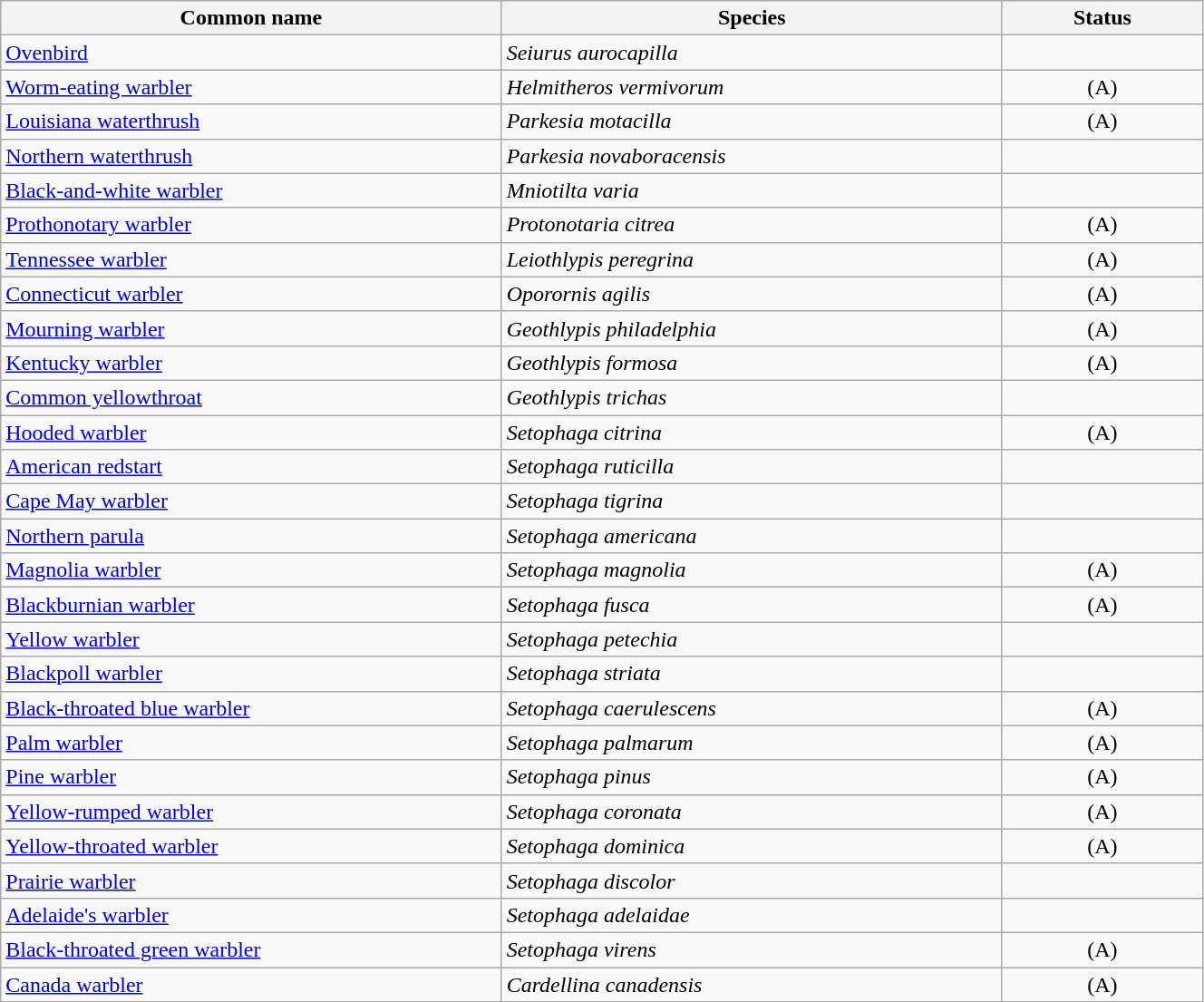<table width=70% class="wikitable">
<tr>
<th width=20%>Common name</th>
<th width=20%>Species</th>
<th width=8%>Status</th>
</tr>
<tr>
<td><a href='#'>Ovenbird</a></td>
<td><em>Seiurus aurocapilla</em></td>
<td align=center></td>
</tr>
<tr>
<td><a href='#'>Worm-eating warbler</a></td>
<td><em>Helmitheros vermivorum</em></td>
<td align=center>(A)</td>
</tr>
<tr>
<td><a href='#'>Louisiana waterthrush</a></td>
<td><em>Parkesia motacilla</em></td>
<td align=center>(A)</td>
</tr>
<tr>
<td><a href='#'>Northern waterthrush</a></td>
<td><em>Parkesia novaboracensis</em></td>
<td align=center></td>
</tr>
<tr>
<td><a href='#'>Black-and-white warbler</a></td>
<td><em>Mniotilta varia</em></td>
<td align=center></td>
</tr>
<tr>
<td><a href='#'>Prothonotary warbler</a></td>
<td><em>Protonotaria citrea</em></td>
<td align=center>(A)</td>
</tr>
<tr>
<td><a href='#'>Tennessee warbler</a></td>
<td><em>Leiothlypis peregrina</em></td>
<td align=center>(A)</td>
</tr>
<tr>
<td><a href='#'>Connecticut warbler</a></td>
<td><em>Oporornis agilis</em></td>
<td align=center>(A)</td>
</tr>
<tr>
<td><a href='#'>Mourning warbler</a></td>
<td><em>Geothlypis philadelphia</em></td>
<td align=center>(A)</td>
</tr>
<tr>
<td><a href='#'>Kentucky warbler</a></td>
<td><em>Geothlypis formosa</em></td>
<td align=center>(A)</td>
</tr>
<tr>
<td><a href='#'>Common yellowthroat</a></td>
<td><em>Geothlypis trichas</em></td>
<td align=center></td>
</tr>
<tr>
<td><a href='#'>Hooded warbler</a></td>
<td><em>Setophaga citrina</em></td>
<td align=center>(A)</td>
</tr>
<tr>
<td><a href='#'>American redstart</a></td>
<td><em>Setophaga ruticilla</em></td>
<td align=center></td>
</tr>
<tr>
<td><a href='#'>Cape May warbler</a></td>
<td><em>Setophaga tigrina</em></td>
<td align=center></td>
</tr>
<tr>
<td><a href='#'>Northern parula</a></td>
<td><em>Setophaga americana</em></td>
<td align=center></td>
</tr>
<tr>
<td><a href='#'>Magnolia warbler</a></td>
<td><em>Setophaga magnolia</em></td>
<td align=center>(A)</td>
</tr>
<tr>
<td><a href='#'>Blackburnian warbler</a></td>
<td><em>Setophaga fusca</em></td>
<td align=center>(A)</td>
</tr>
<tr>
<td><a href='#'>Yellow warbler</a></td>
<td><em>Setophaga petechia</em></td>
<td align=center></td>
</tr>
<tr>
<td><a href='#'>Blackpoll warbler</a></td>
<td><em>Setophaga striata</em></td>
<td align=center></td>
</tr>
<tr>
<td><a href='#'>Black-throated blue warbler</a></td>
<td><em>Setophaga caerulescens</em></td>
<td align=center>(A)</td>
</tr>
<tr>
<td><a href='#'>Palm warbler</a></td>
<td><em>Setophaga palmarum</em></td>
<td align=center>(A)</td>
</tr>
<tr>
<td><a href='#'>Pine warbler</a></td>
<td><em>Setophaga pinus</em></td>
<td align=center>(A)</td>
</tr>
<tr>
<td><a href='#'>Yellow-rumped warbler</a></td>
<td><em>Setophaga coronata</em></td>
<td align=center>(A)</td>
</tr>
<tr>
<td><a href='#'>Yellow-throated warbler</a></td>
<td><em>Setophaga dominica</em></td>
<td align=center>(A)</td>
</tr>
<tr>
<td><a href='#'>Prairie warbler</a></td>
<td><em>Setophaga discolor</em></td>
<td align=center></td>
</tr>
<tr>
<td><a href='#'>Adelaide's warbler</a></td>
<td><em>Setophaga adelaidae</em></td>
<td align=center></td>
</tr>
<tr>
<td><a href='#'>Black-throated green warbler</a></td>
<td><em>Setophaga virens</em></td>
<td align=center>(A)</td>
</tr>
<tr>
<td><a href='#'>Canada warbler</a></td>
<td><em>Cardellina canadensis</em></td>
<td align=center>(A)</td>
</tr>
<tr>
</tr>
</table>
